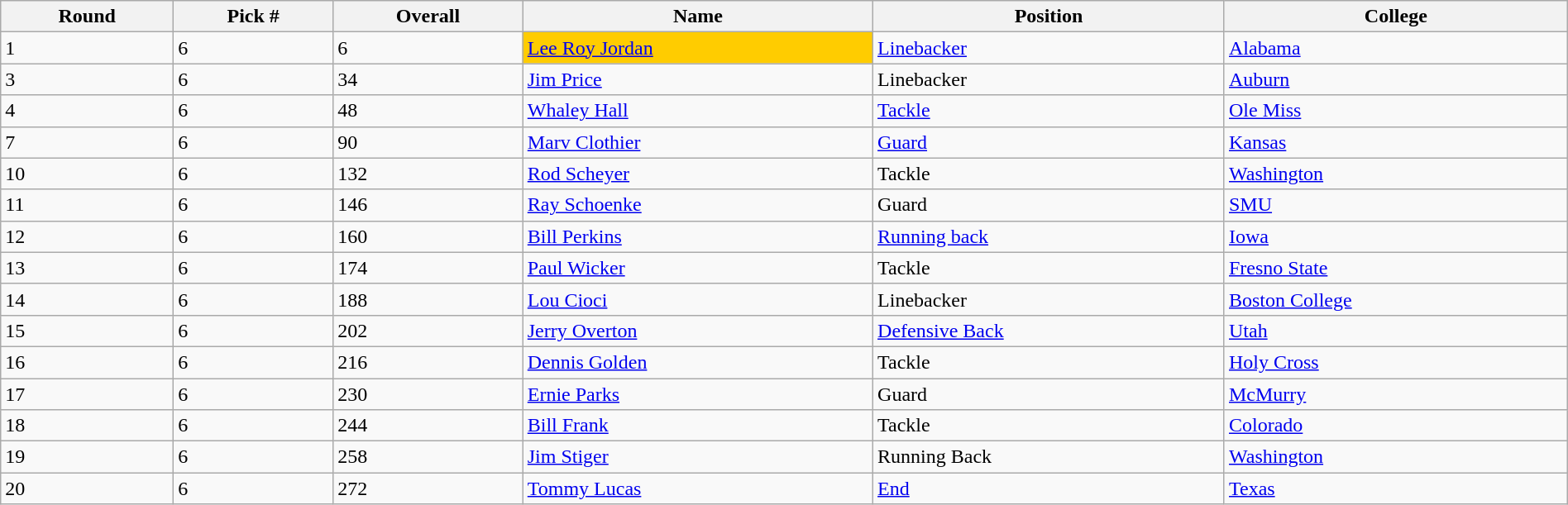<table class="wikitable sortable sortable" style="width: 100%">
<tr>
<th>Round</th>
<th>Pick #</th>
<th>Overall</th>
<th>Name</th>
<th>Position</th>
<th>College</th>
</tr>
<tr>
<td>1</td>
<td>6</td>
<td>6</td>
<td bgcolor=#FFCC00><a href='#'>Lee Roy Jordan</a></td>
<td><a href='#'>Linebacker</a></td>
<td><a href='#'>Alabama</a></td>
</tr>
<tr>
<td>3</td>
<td>6</td>
<td>34</td>
<td><a href='#'>Jim Price</a></td>
<td>Linebacker</td>
<td><a href='#'>Auburn</a></td>
</tr>
<tr>
<td>4</td>
<td>6</td>
<td>48</td>
<td><a href='#'>Whaley Hall</a></td>
<td><a href='#'>Tackle</a></td>
<td><a href='#'>Ole Miss</a></td>
</tr>
<tr>
<td>7</td>
<td>6</td>
<td>90</td>
<td><a href='#'>Marv Clothier</a></td>
<td><a href='#'>Guard</a></td>
<td><a href='#'>Kansas</a></td>
</tr>
<tr>
<td>10</td>
<td>6</td>
<td>132</td>
<td><a href='#'>Rod Scheyer</a></td>
<td>Tackle</td>
<td><a href='#'>Washington</a></td>
</tr>
<tr>
<td>11</td>
<td>6</td>
<td>146</td>
<td><a href='#'>Ray Schoenke</a></td>
<td>Guard</td>
<td><a href='#'>SMU</a></td>
</tr>
<tr>
<td>12</td>
<td>6</td>
<td>160</td>
<td><a href='#'>Bill Perkins</a></td>
<td><a href='#'>Running back</a></td>
<td><a href='#'>Iowa</a></td>
</tr>
<tr>
<td>13</td>
<td>6</td>
<td>174</td>
<td><a href='#'>Paul Wicker</a></td>
<td>Tackle</td>
<td><a href='#'>Fresno State</a></td>
</tr>
<tr>
<td>14</td>
<td>6</td>
<td>188</td>
<td><a href='#'>Lou Cioci</a></td>
<td>Linebacker</td>
<td><a href='#'>Boston College</a></td>
</tr>
<tr>
<td>15</td>
<td>6</td>
<td>202</td>
<td><a href='#'>Jerry Overton</a></td>
<td><a href='#'>Defensive Back</a></td>
<td><a href='#'>Utah</a></td>
</tr>
<tr>
<td>16</td>
<td>6</td>
<td>216</td>
<td><a href='#'>Dennis Golden</a></td>
<td>Tackle</td>
<td><a href='#'>Holy Cross</a></td>
</tr>
<tr>
<td>17</td>
<td>6</td>
<td>230</td>
<td><a href='#'>Ernie Parks</a></td>
<td>Guard</td>
<td><a href='#'>McMurry</a></td>
</tr>
<tr>
<td>18</td>
<td>6</td>
<td>244</td>
<td><a href='#'>Bill Frank</a></td>
<td>Tackle</td>
<td><a href='#'>Colorado</a></td>
</tr>
<tr>
<td>19</td>
<td>6</td>
<td>258</td>
<td><a href='#'>Jim Stiger</a></td>
<td>Running Back</td>
<td><a href='#'>Washington</a></td>
</tr>
<tr>
<td>20</td>
<td>6</td>
<td>272</td>
<td><a href='#'>Tommy Lucas</a></td>
<td><a href='#'>End</a></td>
<td><a href='#'>Texas</a></td>
</tr>
</table>
